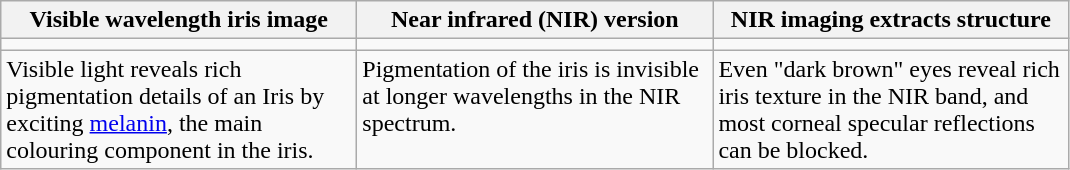<table class="wikitable">
<tr>
<th style="width:230px">Visible wavelength iris image</th>
<th style="width:230px">Near infrared (NIR) version</th>
<th style="width:230px">NIR imaging extracts structure</th>
</tr>
<tr>
<td></td>
<td></td>
<td></td>
</tr>
<tr>
<td>Visible light reveals rich pigmentation details of an Iris by exciting <a href='#'>melanin</a>, the main colouring component in the iris.</td>
<td>Pigmentation of the iris is invisible at longer wavelengths in the NIR spectrum.<br> </td>
<td>Even "dark brown" eyes reveal rich iris texture in the NIR band, and most corneal specular reflections can be blocked.</td>
</tr>
</table>
